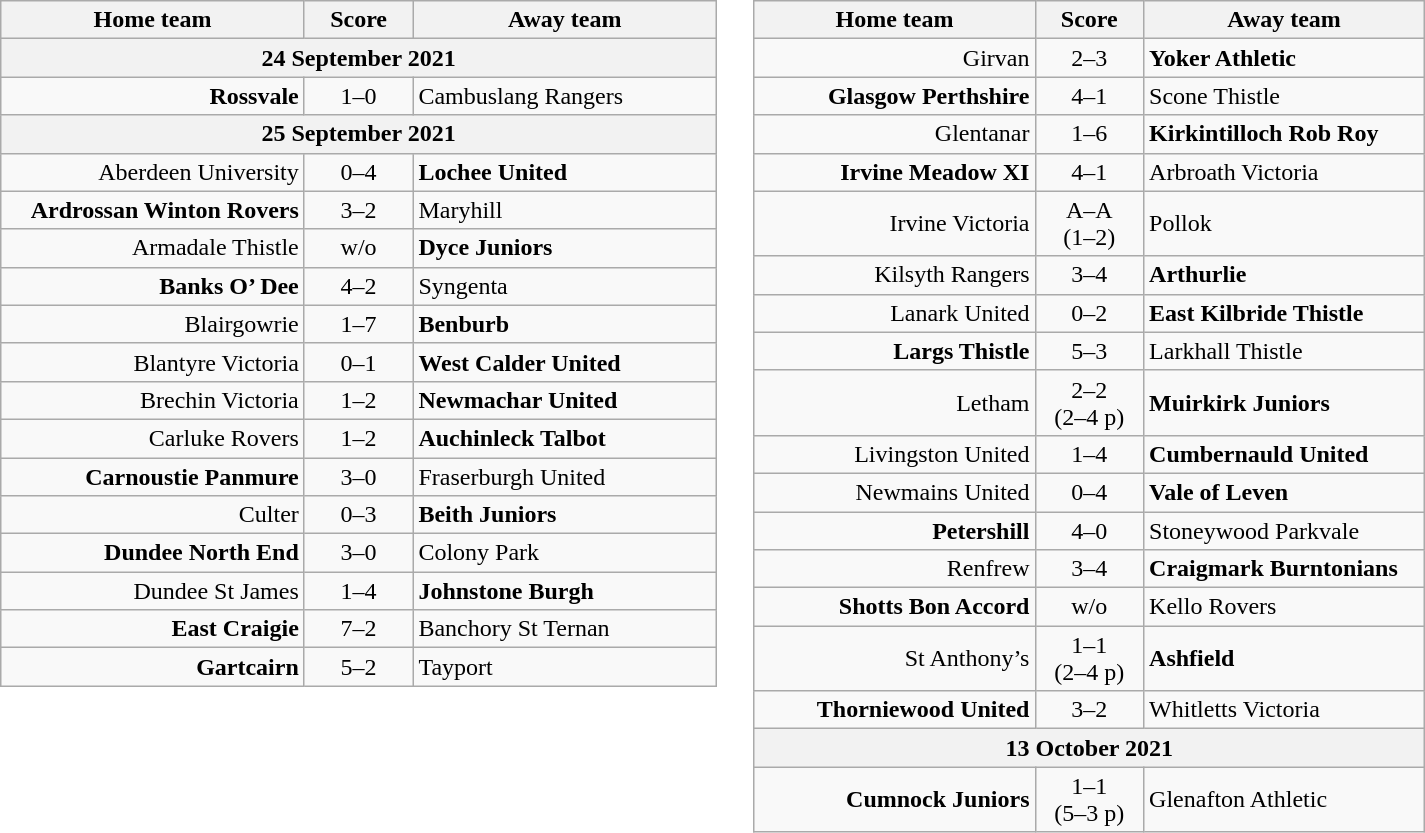<table cellspacing="0" cellpadding="4" border="0">
<tr>
<td valign="top"><br><table class="wikitable" style="border-collapse: collapse;">
<tr>
<th width="195" align=right>Home team</th>
<th width="65" align=center>Score</th>
<th width="195" align=left>Away team</th>
</tr>
<tr>
<th colspan="3">24 September 2021</th>
</tr>
<tr>
<td align=right><strong>Rossvale</strong></td>
<td align=center>1–0</td>
<td align=left>Cambuslang Rangers</td>
</tr>
<tr>
<th colspan="3">25 September 2021</th>
</tr>
<tr>
<td align=right>Aberdeen University</td>
<td align=center>0–4</td>
<td align=left><strong>Lochee United</strong></td>
</tr>
<tr>
<td align=right><strong>Ardrossan Winton Rovers</strong></td>
<td align=center>3–2</td>
<td align=left>Maryhill</td>
</tr>
<tr>
<td align=right>Armadale Thistle</td>
<td align=center>w/o </td>
<td align=left><strong>Dyce Juniors</strong></td>
</tr>
<tr>
<td align=right><strong>Banks O’ Dee</strong></td>
<td align=center>4–2</td>
<td align=left>Syngenta</td>
</tr>
<tr>
<td align=right>Blairgowrie</td>
<td align=center>1–7</td>
<td align=left><strong>Benburb</strong></td>
</tr>
<tr>
<td align=right>Blantyre Victoria</td>
<td align=center>0–1</td>
<td align=left><strong>West Calder United</strong></td>
</tr>
<tr>
<td align=right>Brechin Victoria</td>
<td align=center>1–2</td>
<td align=left><strong>Newmachar United</strong></td>
</tr>
<tr>
<td align=right>Carluke Rovers</td>
<td align=center>1–2</td>
<td align=left><strong>Auchinleck Talbot</strong></td>
</tr>
<tr>
<td align=right><strong>Carnoustie Panmure</strong></td>
<td align=center>3–0</td>
<td align=left>Fraserburgh United</td>
</tr>
<tr>
<td align=right>Culter</td>
<td align=center>0–3</td>
<td align=left><strong>Beith Juniors</strong></td>
</tr>
<tr>
<td align=right><strong>Dundee North End</strong></td>
<td align=center>3–0</td>
<td align=left>Colony Park</td>
</tr>
<tr>
<td align=right>Dundee St James</td>
<td align=center>1–4</td>
<td align=left><strong>Johnstone Burgh</strong></td>
</tr>
<tr>
<td align=right><strong>East Craigie</strong></td>
<td align=center>7–2</td>
<td align=left>Banchory St Ternan</td>
</tr>
<tr>
<td align=right><strong>Gartcairn</strong></td>
<td align=center>5–2</td>
<td align=left>Tayport</td>
</tr>
</table>
</td>
<td valign="top"><br><table class="wikitable">
<tr>
<th width="180" align=right>Home team</th>
<th width="65" align=center>Score</th>
<th width="180" align=left>Away team</th>
</tr>
<tr>
<td align=right>Girvan</td>
<td align=center>2–3</td>
<td align=left><strong>Yoker Athletic</strong></td>
</tr>
<tr>
<td align=right><strong>Glasgow Perthshire</strong></td>
<td align=center>4–1</td>
<td align=left>Scone Thistle</td>
</tr>
<tr>
<td align=right>Glentanar</td>
<td align=center>1–6</td>
<td align=left><strong>Kirkintilloch Rob Roy</strong></td>
</tr>
<tr>
<td align=right><strong>Irvine Meadow XI</strong></td>
<td align=center>4–1</td>
<td align=left>Arbroath Victoria</td>
</tr>
<tr>
<td align=right>Irvine Victoria</td>
<td align=center>A–A<br>(1–2)</td>
<td align=left>Pollok</td>
</tr>
<tr>
<td align=right>Kilsyth Rangers</td>
<td align=center>3–4</td>
<td align=left><strong>Arthurlie</strong></td>
</tr>
<tr>
<td align=right>Lanark United</td>
<td align=center>0–2</td>
<td align=left><strong>East Kilbride Thistle</strong></td>
</tr>
<tr>
<td align=right><strong>Largs Thistle</strong></td>
<td align=center>5–3</td>
<td align=left>Larkhall Thistle</td>
</tr>
<tr>
<td align=right>Letham</td>
<td align=center>2–2<br>(2–4 p)</td>
<td align=left><strong>Muirkirk Juniors</strong></td>
</tr>
<tr>
<td align=right>Livingston United</td>
<td align=center>1–4</td>
<td align=left><strong>Cumbernauld United</strong></td>
</tr>
<tr>
<td align=right>Newmains United</td>
<td align=center>0–4</td>
<td align=left><strong>Vale of Leven</strong></td>
</tr>
<tr>
<td align=right><strong>Petershill</strong></td>
<td align=center>4–0</td>
<td align=left>Stoneywood Parkvale</td>
</tr>
<tr>
<td align=right>Renfrew</td>
<td align=center>3–4</td>
<td align=left><strong>Craigmark Burntonians</strong></td>
</tr>
<tr>
<td align=right><strong>Shotts Bon Accord</strong></td>
<td align=center>w/o </td>
<td align=left>Kello Rovers</td>
</tr>
<tr>
<td align=right>St Anthony’s</td>
<td align=center>1–1<br>(2–4 p)</td>
<td align=left><strong>Ashfield</strong></td>
</tr>
<tr>
<td align=right><strong>Thorniewood United</strong></td>
<td align=center>3–2</td>
<td align=left>Whitletts Victoria</td>
</tr>
<tr>
<th colspan="3">13 October 2021</th>
</tr>
<tr>
<td align=right><strong>Cumnock Juniors</strong></td>
<td align=center>1–1<br>(5–3 p)</td>
<td align=left>Glenafton Athletic</td>
</tr>
</table>
</td>
</tr>
</table>
